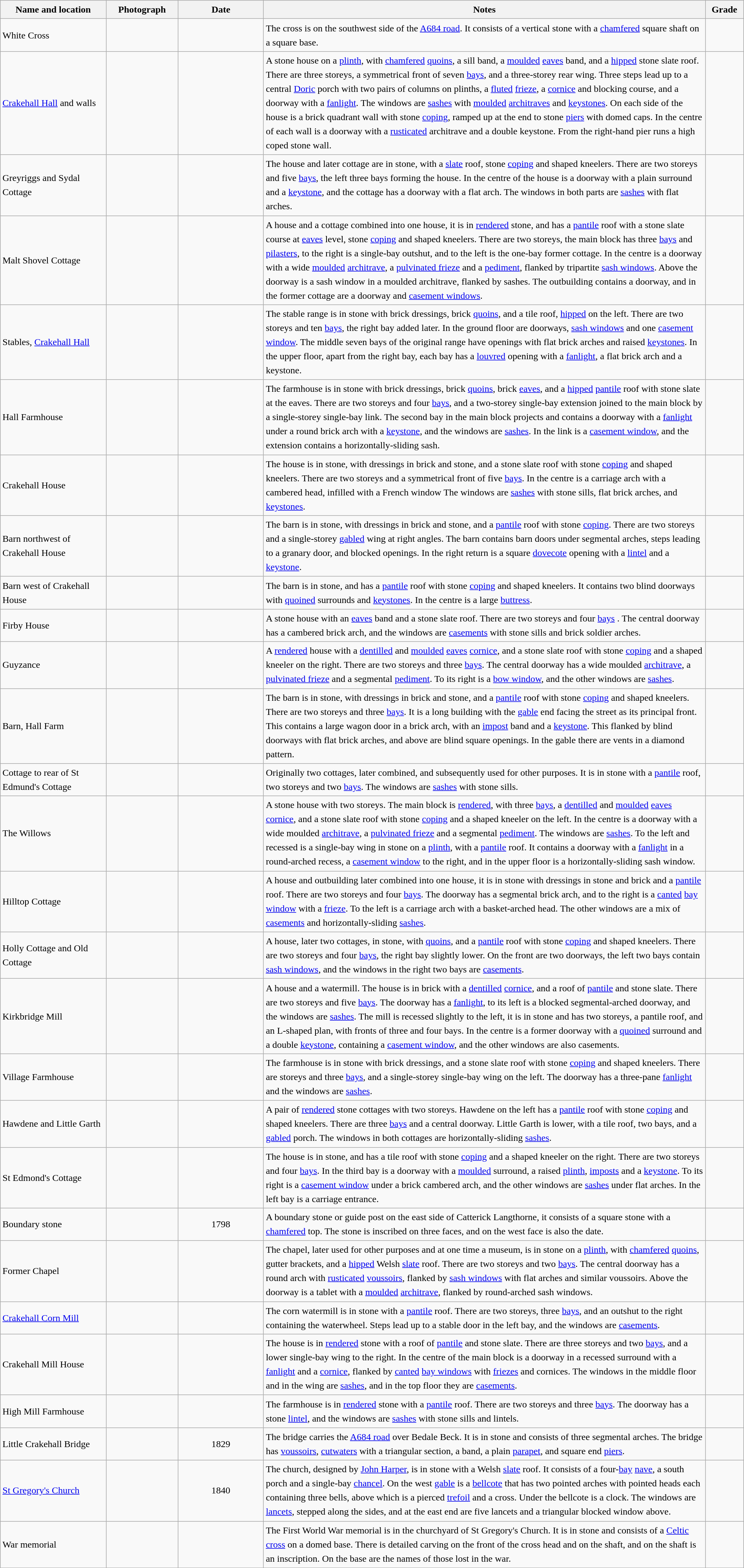<table class="wikitable sortable plainrowheaders" style="width:100%; border:0px; text-align:left; line-height:150%">
<tr>
<th scope="col"  style="width:150px">Name and location</th>
<th scope="col"  style="width:100px" class="unsortable">Photograph</th>
<th scope="col"  style="width:120px">Date</th>
<th scope="col"  style="width:650px" class="unsortable">Notes</th>
<th scope="col"  style="width:50px">Grade</th>
</tr>
<tr>
<td>White Cross<br></td>
<td></td>
<td align="center"></td>
<td>The cross is on the southwest side of the <a href='#'>A684 road</a>.  It consists of a vertical stone with a <a href='#'>chamfered</a> square shaft on a square base.</td>
<td align="center" ></td>
</tr>
<tr>
<td><a href='#'>Crakehall Hall</a> and walls<br></td>
<td></td>
<td align="center"></td>
<td>A stone house on a <a href='#'>plinth</a>, with <a href='#'>chamfered</a> <a href='#'>quoins</a>, a sill band, a <a href='#'>moulded</a> <a href='#'>eaves</a> band, and a <a href='#'>hipped</a> stone slate roof.  There are three storeys, a symmetrical front of seven <a href='#'>bays</a>, and a three-storey rear wing.  Three steps lead up to a central <a href='#'>Doric</a> porch with two pairs of columns on plinths, a <a href='#'>fluted</a> <a href='#'>frieze</a>, a <a href='#'>cornice</a> and blocking course, and a doorway with a <a href='#'>fanlight</a>.  The windows are <a href='#'>sashes</a> with <a href='#'>moulded</a> <a href='#'>architraves</a> and <a href='#'>keystones</a>.  On each side of the house is a brick quadrant wall with stone <a href='#'>coping</a>, ramped up at the end to stone <a href='#'>piers</a> with domed caps.  In the centre of each wall is a doorway with a <a href='#'>rusticated</a> architrave and a double keystone.  From the right-hand pier runs a high coped stone wall.</td>
<td align="center" ></td>
</tr>
<tr>
<td>Greyriggs and Sydal Cottage<br></td>
<td></td>
<td align="center"></td>
<td>The house and later cottage are in stone, with a <a href='#'>slate</a> roof, stone <a href='#'>coping</a> and shaped kneelers.  There are two storeys and five <a href='#'>bays</a>, the left three bays forming the house.  In the centre of the house is a doorway with a plain surround and a <a href='#'>keystone</a>, and the cottage has a doorway with a flat arch.  The windows in both parts are <a href='#'>sashes</a> with flat arches.</td>
<td align="center" ></td>
</tr>
<tr>
<td>Malt Shovel Cottage<br></td>
<td></td>
<td align="center"></td>
<td>A house and a cottage combined into one house, it is in <a href='#'>rendered</a> stone, and has a <a href='#'>pantile</a> roof with a stone slate course at <a href='#'>eaves</a> level, stone <a href='#'>coping</a> and shaped kneelers.  There are two storeys, the main block has three <a href='#'>bays</a> and <a href='#'>pilasters</a>, to the right is a single-bay outshut, and to the left is the one-bay former cottage.  In the centre is a doorway with a wide <a href='#'>moulded</a> <a href='#'>architrave</a>, a <a href='#'>pulvinated frieze</a> and a <a href='#'>pediment</a>, flanked by tripartite <a href='#'>sash windows</a>.  Above the doorway is a sash window in a moulded architrave, flanked by sashes.  The outbuilding contains a doorway, and in the former cottage are a doorway and <a href='#'>casement windows</a>.</td>
<td align="center" ></td>
</tr>
<tr>
<td>Stables, <a href='#'>Crakehall Hall</a><br></td>
<td></td>
<td align="center"></td>
<td>The stable range is in stone with brick dressings, brick <a href='#'>quoins</a>, and a tile roof, <a href='#'>hipped</a> on the left.  There are two storeys and ten <a href='#'>bays</a>, the right bay added later.  In the ground floor are doorways, <a href='#'>sash windows</a> and one <a href='#'>casement window</a>.  The middle seven bays of the original range have openings with flat brick arches and raised <a href='#'>keystones</a>.  In the upper floor, apart from the right bay, each bay has a <a href='#'>louvred</a> opening with a <a href='#'>fanlight</a>, a flat brick arch and a keystone.</td>
<td align="center" ></td>
</tr>
<tr>
<td>Hall Farmhouse<br></td>
<td></td>
<td align="center"></td>
<td>The farmhouse is in stone with brick dressings, brick <a href='#'>quoins</a>, brick <a href='#'>eaves</a>, and a <a href='#'>hipped</a> <a href='#'>pantile</a> roof with stone slate at the eaves.  There are two storeys and four <a href='#'>bays</a>, and a two-storey single-bay extension joined to the main block by a single-storey single-bay link.  The second bay in the main block projects and contains a doorway with a <a href='#'>fanlight</a> under a round brick arch with a <a href='#'>keystone</a>, and the windows are <a href='#'>sashes</a>.  In the link is a <a href='#'>casement window</a>, and the extension contains a horizontally-sliding sash.</td>
<td align="center" ></td>
</tr>
<tr>
<td>Crakehall House<br></td>
<td></td>
<td align="center"></td>
<td>The house is in stone, with dressings in brick and stone, and a stone slate roof with stone <a href='#'>coping</a> and shaped kneelers.  There are two storeys and a symmetrical front of five <a href='#'>bays</a>.  In the centre is a carriage arch with a cambered head, infilled with a French window  The windows are <a href='#'>sashes</a> with stone sills, flat brick arches, and <a href='#'>keystones</a>.</td>
<td align="center" ></td>
</tr>
<tr>
<td>Barn northwest of Crakehall House<br></td>
<td></td>
<td align="center"></td>
<td>The barn is in stone, with dressings in brick and stone, and a <a href='#'>pantile</a> roof with stone <a href='#'>coping</a>.  There are two storeys and a single-storey <a href='#'>gabled</a> wing at right angles.  The barn contains barn doors under segmental arches, steps leading to a granary door, and blocked openings.  In the right return is a square <a href='#'>dovecote</a> opening with a <a href='#'>lintel</a> and a <a href='#'>keystone</a>.</td>
<td align="center" ></td>
</tr>
<tr>
<td>Barn west of Crakehall House<br></td>
<td></td>
<td align="center"></td>
<td>The barn is in stone, and has a <a href='#'>pantile</a> roof with stone <a href='#'>coping</a> and shaped kneelers.  It contains two blind doorways with <a href='#'>quoined</a> surrounds and <a href='#'>keystones</a>.  In the centre is a large <a href='#'>buttress</a>.</td>
<td align="center" ></td>
</tr>
<tr>
<td>Firby House<br></td>
<td></td>
<td align="center"></td>
<td>A stone house with an <a href='#'>eaves</a> band and a stone slate roof.  There are two storeys and four <a href='#'>bays</a> .  The central doorway has a cambered brick arch, and the windows are <a href='#'>casements</a> with stone sills and brick soldier arches.</td>
<td align="center" ></td>
</tr>
<tr>
<td>Guyzance<br></td>
<td></td>
<td align="center"></td>
<td>A <a href='#'>rendered</a> house with a <a href='#'>dentilled</a> and <a href='#'>moulded</a> <a href='#'>eaves</a> <a href='#'>cornice</a>, and a stone slate roof with stone <a href='#'>coping</a> and a shaped kneeler on the right.  There are two storeys and three <a href='#'>bays</a>.  The central doorway has a wide moulded <a href='#'>architrave</a>, a <a href='#'>pulvinated frieze</a> and a segmental <a href='#'>pediment</a>.  To its right is a <a href='#'>bow window</a>, and the other windows are <a href='#'>sashes</a>.</td>
<td align="center" ></td>
</tr>
<tr>
<td>Barn, Hall Farm<br></td>
<td></td>
<td align="center"></td>
<td>The barn is in stone, with dressings in brick and stone, and a <a href='#'>pantile</a> roof with stone <a href='#'>coping</a> and shaped kneelers. There are two storeys and three <a href='#'>bays</a>.  It is a long building with the <a href='#'>gable</a> end facing the street as its principal front.  This contains a large wagon door in a brick arch, with an <a href='#'>impost</a> band and a <a href='#'>keystone</a>.  This flanked by blind doorways with flat brick arches, and above are blind square openings.  In the gable there are vents in a diamond pattern.</td>
<td align="center" ></td>
</tr>
<tr>
<td>Cottage to rear of St Edmund's Cottage<br></td>
<td></td>
<td align="center"></td>
<td>Originally two cottages, later combined, and subsequently used for other purposes.  It is in stone with a <a href='#'>pantile</a> roof, two storeys and two <a href='#'>bays</a>.  The windows are <a href='#'>sashes</a> with stone sills.</td>
<td align="center" ></td>
</tr>
<tr>
<td>The Willows<br></td>
<td></td>
<td align="center"></td>
<td>A stone house with two storeys.  The main block is <a href='#'>rendered</a>, with three <a href='#'>bays</a>, a <a href='#'>dentilled</a> and <a href='#'>moulded</a> <a href='#'>eaves</a> <a href='#'>cornice</a>, and a stone slate roof with stone <a href='#'>coping</a> and a shaped kneeler on the left.  In the centre is a doorway with a wide moulded <a href='#'>architrave</a>, a <a href='#'>pulvinated frieze</a> and a segmental <a href='#'>pediment</a>.  The windows are <a href='#'>sashes</a>.  To the left and recessed is a single-bay wing in stone on a <a href='#'>plinth</a>, with a <a href='#'>pantile</a> roof.  It contains a doorway with a <a href='#'>fanlight</a> in a round-arched recess, a <a href='#'>casement window</a> to the right, and in the upper floor is a horizontally-sliding sash window.</td>
<td align="center" ></td>
</tr>
<tr>
<td>Hilltop Cottage<br></td>
<td></td>
<td align="center"></td>
<td>A house and outbuilding later combined into one house, it is in stone with dressings in stone and brick and a <a href='#'>pantile</a> roof.  There are two storeys and four <a href='#'>bays</a>.  The doorway has a segmental brick arch, and to the right is a <a href='#'>canted</a> <a href='#'>bay window</a> with a <a href='#'>frieze</a>.  To the left is a carriage arch with a basket-arched head.  The other windows are a mix of <a href='#'>casements</a> and horizontally-sliding <a href='#'>sashes</a>.</td>
<td align="center" ></td>
</tr>
<tr>
<td>Holly Cottage and Old Cottage<br></td>
<td></td>
<td align="center"></td>
<td>A house, later two cottages, in stone, with <a href='#'>quoins</a>, and a <a href='#'>pantile</a> roof with stone <a href='#'>coping</a> and shaped kneelers.  There are two storeys and four <a href='#'>bays</a>, the right bay slightly lower.  On the front are two doorways, the left two bays contain <a href='#'>sash windows</a>, and the windows in the right two bays are <a href='#'>casements</a>.</td>
<td align="center" ></td>
</tr>
<tr>
<td>Kirkbridge Mill<br></td>
<td></td>
<td align="center"></td>
<td>A house and a watermill.  The house is in brick with a <a href='#'>dentilled</a> <a href='#'>cornice</a>, and a roof of <a href='#'>pantile</a> and stone slate.  There are two storeys and five <a href='#'>bays</a>.  The doorway has a <a href='#'>fanlight</a>, to its left is a blocked segmental-arched doorway, and the windows are <a href='#'>sashes</a>.  The mill is recessed slightly to the left, it is in stone and has two storeys, a pantile roof, and an L-shaped plan, with fronts of three and four bays.  In the centre is a former doorway with a <a href='#'>quoined</a> surround and a double <a href='#'>keystone</a>, containing a <a href='#'>casement window</a>, and the other windows are also casements.</td>
<td align="center" ></td>
</tr>
<tr>
<td>Village Farmhouse<br></td>
<td></td>
<td align="center"></td>
<td>The farmhouse is in stone with brick dressings, and a stone slate roof with stone <a href='#'>coping</a> and shaped kneelers.  There are storeys and three <a href='#'>bays</a>, and a single-storey single-bay wing on the left.  The doorway has a three-pane <a href='#'>fanlight</a> and the windows are <a href='#'>sashes</a>.</td>
<td align="center" ></td>
</tr>
<tr>
<td>Hawdene and Little Garth<br></td>
<td></td>
<td align="center"></td>
<td>A pair of <a href='#'>rendered</a> stone cottages with two storeys.  Hawdene on the left has a <a href='#'>pantile</a> roof with stone <a href='#'>coping</a> and shaped kneelers.  There are three <a href='#'>bays</a> and a central doorway.  Little Garth is lower, with a tile roof, two bays, and a <a href='#'>gabled</a> porch.  The windows in both cottages are horizontally-sliding <a href='#'>sashes</a>.</td>
<td align="center" ></td>
</tr>
<tr>
<td>St Edmond's Cottage<br></td>
<td></td>
<td align="center"></td>
<td>The house is in stone, and has a tile roof with stone <a href='#'>coping</a> and a shaped kneeler on the right.  There are two storeys and four <a href='#'>bays</a>.  In the third bay is a doorway with a <a href='#'>moulded</a> surround, a raised <a href='#'>plinth</a>, <a href='#'>imposts</a> and a <a href='#'>keystone</a>.  To its right is a <a href='#'>casement window</a> under a brick cambered arch, and the other windows are <a href='#'>sashes</a> under flat arches.  In the left bay is a carriage entrance.</td>
<td align="center" ></td>
</tr>
<tr>
<td>Boundary stone<br></td>
<td></td>
<td align="center">1798</td>
<td>A boundary stone or guide post on the east side of Catterick Langthorne, it consists of a square stone with a <a href='#'>chamfered</a> top.  The stone is inscribed on three faces, and on the west face is also the date.</td>
<td align="center" ></td>
</tr>
<tr>
<td>Former Chapel<br></td>
<td></td>
<td align="center"></td>
<td>The chapel, later used for other purposes and at one time a museum, is in stone on a <a href='#'>plinth</a>, with <a href='#'>chamfered</a> <a href='#'>quoins</a>, gutter brackets, and a <a href='#'>hipped</a> Welsh <a href='#'>slate</a> roof.  There are two storeys and two <a href='#'>bays</a>.  The central doorway has a round arch with <a href='#'>rusticated</a> <a href='#'>voussoirs</a>, flanked by <a href='#'>sash windows</a> with flat arches and similar voussoirs.  Above the doorway is a tablet with a <a href='#'>moulded</a> <a href='#'>architrave</a>, flanked by round-arched sash windows.</td>
<td align="center" ></td>
</tr>
<tr>
<td><a href='#'>Crakehall Corn Mill</a><br></td>
<td></td>
<td align="center"></td>
<td>The corn watermill is in stone with a <a href='#'>pantile</a> roof.  There are two storeys, three <a href='#'>bays</a>, and an outshut to the right containing the waterwheel.  Steps lead up to a stable door in the left bay, and the windows are <a href='#'>casements</a>.</td>
<td align="center" ></td>
</tr>
<tr>
<td>Crakehall Mill House<br></td>
<td></td>
<td align="center"></td>
<td>The house is in <a href='#'>rendered</a> stone with a roof of <a href='#'>pantile</a> and stone slate.  There are three storeys and two <a href='#'>bays</a>, and a lower single-bay wing to the right.  In the centre of the main block is a doorway in a recessed surround with a <a href='#'>fanlight</a> and a <a href='#'>cornice</a>, flanked by <a href='#'>canted</a> <a href='#'>bay windows</a> with <a href='#'>friezes</a> and cornices.  The windows in the middle floor and in the wing are <a href='#'>sashes</a>, and in the top floor they are <a href='#'>casements</a>.</td>
<td align="center" ></td>
</tr>
<tr>
<td>High Mill Farmhouse<br></td>
<td></td>
<td align="center"></td>
<td>The farmhouse is in <a href='#'>rendered</a> stone with a <a href='#'>pantile</a> roof.  There are two storeys and three <a href='#'>bays</a>.  The doorway has a stone <a href='#'>lintel</a>, and the windows are <a href='#'>sashes</a> with stone sills and lintels.</td>
<td align="center" ></td>
</tr>
<tr>
<td>Little Crakehall Bridge<br></td>
<td></td>
<td align="center">1829</td>
<td>The bridge carries the <a href='#'>A684 road</a> over Bedale Beck.  It is in stone and consists of three segmental arches.  The bridge has <a href='#'>voussoirs</a>, <a href='#'>cutwaters</a> with a triangular section, a band, a plain <a href='#'>parapet</a>, and square end <a href='#'>piers</a>.</td>
<td align="center" ></td>
</tr>
<tr>
<td><a href='#'>St Gregory's Church</a><br></td>
<td></td>
<td align="center">1840</td>
<td>The church, designed by <a href='#'>John Harper</a>, is in stone with a Welsh <a href='#'>slate</a> roof.  It consists of a four-<a href='#'>bay</a> <a href='#'>nave</a>, a south porch and a single-bay <a href='#'>chancel</a>.  On the west <a href='#'>gable</a> is a <a href='#'>bellcote</a> that has two pointed arches with pointed heads each containing three bells, above which is a pierced <a href='#'>trefoil</a> and a cross.  Under the bellcote is a clock.  The windows are <a href='#'>lancets</a>, stepped along the sides, and at the east end are five lancets and a triangular blocked window above.</td>
<td align="center" ></td>
</tr>
<tr>
<td>War memorial<br></td>
<td></td>
<td align="center"></td>
<td>The First World War memorial is in the churchyard of St Gregory's Church.  It is in stone and consists of a <a href='#'>Celtic cross</a> on a domed base.  There is detailed carving on the front of the cross head and on the shaft, and on the shaft is an inscription.  On the base are the names of those lost in the war.</td>
<td align="center" ></td>
</tr>
<tr>
</tr>
</table>
